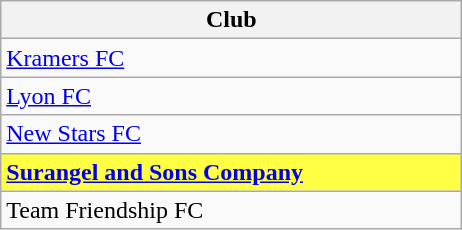<table class="wikitable">
<tr>
<th width="300px">Club</th>
</tr>
<tr>
<td><a href='#'>Kramers FC</a></td>
</tr>
<tr>
<td><a href='#'>Lyon FC</a></td>
</tr>
<tr>
<td><a href='#'>New Stars FC</a></td>
</tr>
<tr>
<td bgcolor=#ffff44><strong><a href='#'>Surangel and Sons Company</a></strong></td>
</tr>
<tr>
<td>Team Friendship FC</td>
</tr>
</table>
